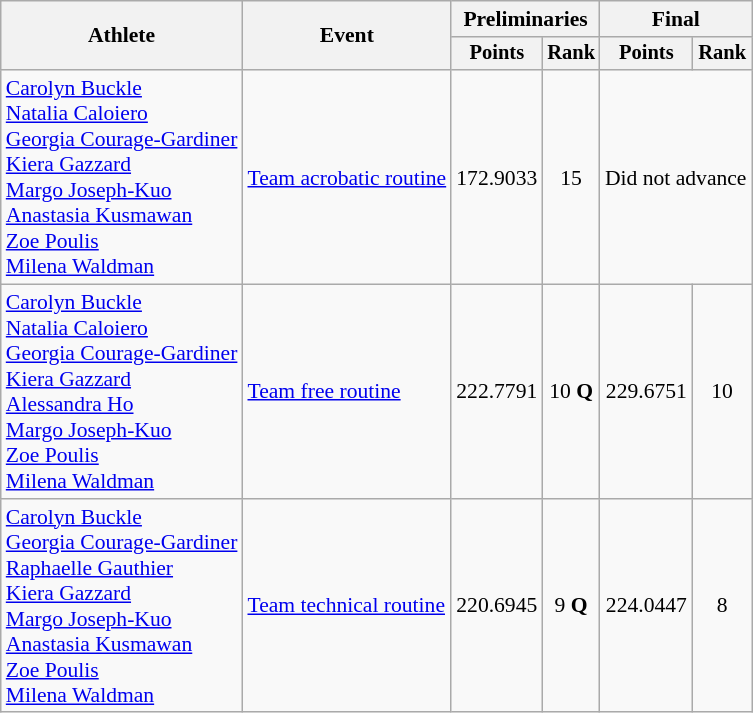<table class="wikitable" style="text-align:center; font-size:90%;">
<tr>
<th rowspan="2">Athlete</th>
<th rowspan="2">Event</th>
<th colspan="2">Preliminaries</th>
<th colspan="2">Final</th>
</tr>
<tr style="font-size:95%">
<th>Points</th>
<th>Rank</th>
<th>Points</th>
<th>Rank</th>
</tr>
<tr>
<td align=left><a href='#'>Carolyn Buckle</a><br><a href='#'>Natalia Caloiero</a><br><a href='#'>Georgia Courage-Gardiner</a><br><a href='#'>Kiera Gazzard</a><br><a href='#'>Margo Joseph-Kuo</a><br><a href='#'>Anastasia Kusmawan</a><br><a href='#'>Zoe Poulis</a><br><a href='#'>Milena Waldman</a></td>
<td align=left><a href='#'>Team acrobatic routine</a></td>
<td>172.9033</td>
<td>15</td>
<td colspan=2>Did not advance</td>
</tr>
<tr>
<td align=left><a href='#'>Carolyn Buckle</a><br><a href='#'>Natalia Caloiero</a> <br><a href='#'>Georgia Courage-Gardiner</a> <br><a href='#'>Kiera Gazzard</a> <br><a href='#'>Alessandra Ho</a> <br><a href='#'>Margo Joseph-Kuo</a><br><a href='#'>Zoe Poulis</a><br><a href='#'>Milena Waldman</a></td>
<td align=left><a href='#'>Team free routine</a></td>
<td>222.7791</td>
<td>10 <strong>Q</strong></td>
<td>229.6751</td>
<td>10</td>
</tr>
<tr>
<td align=left><a href='#'>Carolyn Buckle</a><br><a href='#'>Georgia Courage-Gardiner</a> <br><a href='#'>Raphaelle Gauthier</a> <br><a href='#'>Kiera Gazzard</a> <br><a href='#'>Margo Joseph-Kuo</a><br><a href='#'>Anastasia Kusmawan</a><br><a href='#'>Zoe Poulis</a><br><a href='#'>Milena Waldman</a></td>
<td align=left><a href='#'>Team technical routine</a></td>
<td>220.6945</td>
<td>9 <strong>Q</strong></td>
<td>224.0447</td>
<td>8</td>
</tr>
</table>
